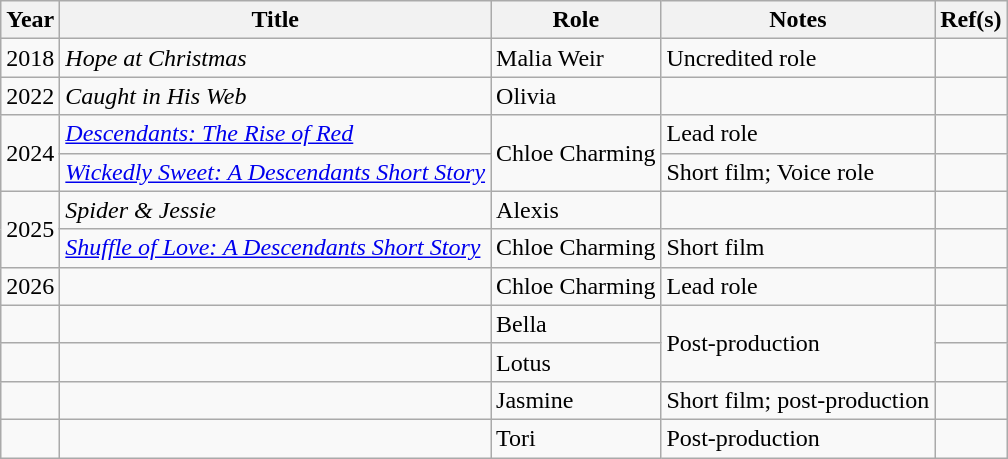<table class="wikitable">
<tr>
<th>Year</th>
<th>Title</th>
<th>Role</th>
<th>Notes</th>
<th>Ref(s)</th>
</tr>
<tr>
<td>2018</td>
<td><em>Hope at Christmas</em></td>
<td>Malia Weir</td>
<td>Uncredited role</td>
<td></td>
</tr>
<tr>
<td>2022</td>
<td><em>Caught in His Web</em></td>
<td>Olivia</td>
<td></td>
<td></td>
</tr>
<tr>
<td rowspan="2">2024</td>
<td><em><a href='#'>Descendants: The Rise of Red</a></em></td>
<td rowspan="2">Chloe Charming</td>
<td>Lead role</td>
<td></td>
</tr>
<tr>
<td><em><a href='#'>Wickedly Sweet: A Descendants Short Story</a></em></td>
<td>Short film; Voice role</td>
<td></td>
</tr>
<tr>
<td rowspan="2">2025</td>
<td><em>Spider & Jessie</em></td>
<td>Alexis</td>
<td></td>
<td></td>
</tr>
<tr>
<td><em><a href='#'>Shuffle of Love: A Descendants Short Story</a></em></td>
<td>Chloe Charming</td>
<td>Short film</td>
<td></td>
</tr>
<tr>
<td>2026</td>
<td></td>
<td>Chloe Charming</td>
<td>Lead role</td>
<td></td>
</tr>
<tr>
<td></td>
<td></td>
<td>Bella</td>
<td rowspan="2">Post-production</td>
<td></td>
</tr>
<tr>
<td></td>
<td></td>
<td>Lotus</td>
<td></td>
</tr>
<tr>
<td></td>
<td></td>
<td>Jasmine</td>
<td>Short film; post-production</td>
<td></td>
</tr>
<tr>
<td></td>
<td></td>
<td>Tori</td>
<td>Post-production</td>
<td></td>
</tr>
</table>
